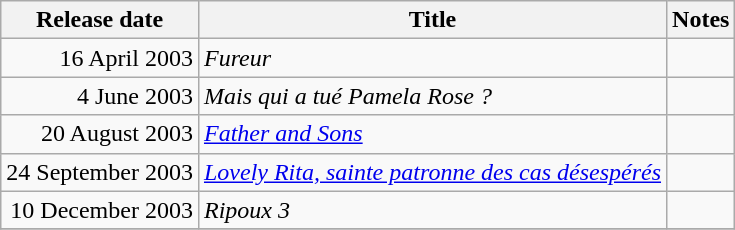<table class="wikitable sortable">
<tr>
<th scope="col">Release date</th>
<th>Title</th>
<th>Notes</th>
</tr>
<tr>
<td style="text-align:right;">16 April 2003</td>
<td><em>Fureur</em></td>
<td></td>
</tr>
<tr>
<td style="text-align:right;">4 June 2003</td>
<td><em>Mais qui a tué Pamela Rose ?</em></td>
<td></td>
</tr>
<tr>
<td style="text-align:right;">20 August 2003</td>
<td><em><a href='#'>Father and Sons</a></em></td>
<td></td>
</tr>
<tr>
<td style="text-align:right;">24 September 2003</td>
<td><em><a href='#'>Lovely Rita, sainte patronne des cas désespérés</a></em></td>
<td></td>
</tr>
<tr>
<td style="text-align:right;">10 December 2003</td>
<td><em>Ripoux 3</em></td>
<td></td>
</tr>
<tr>
</tr>
</table>
